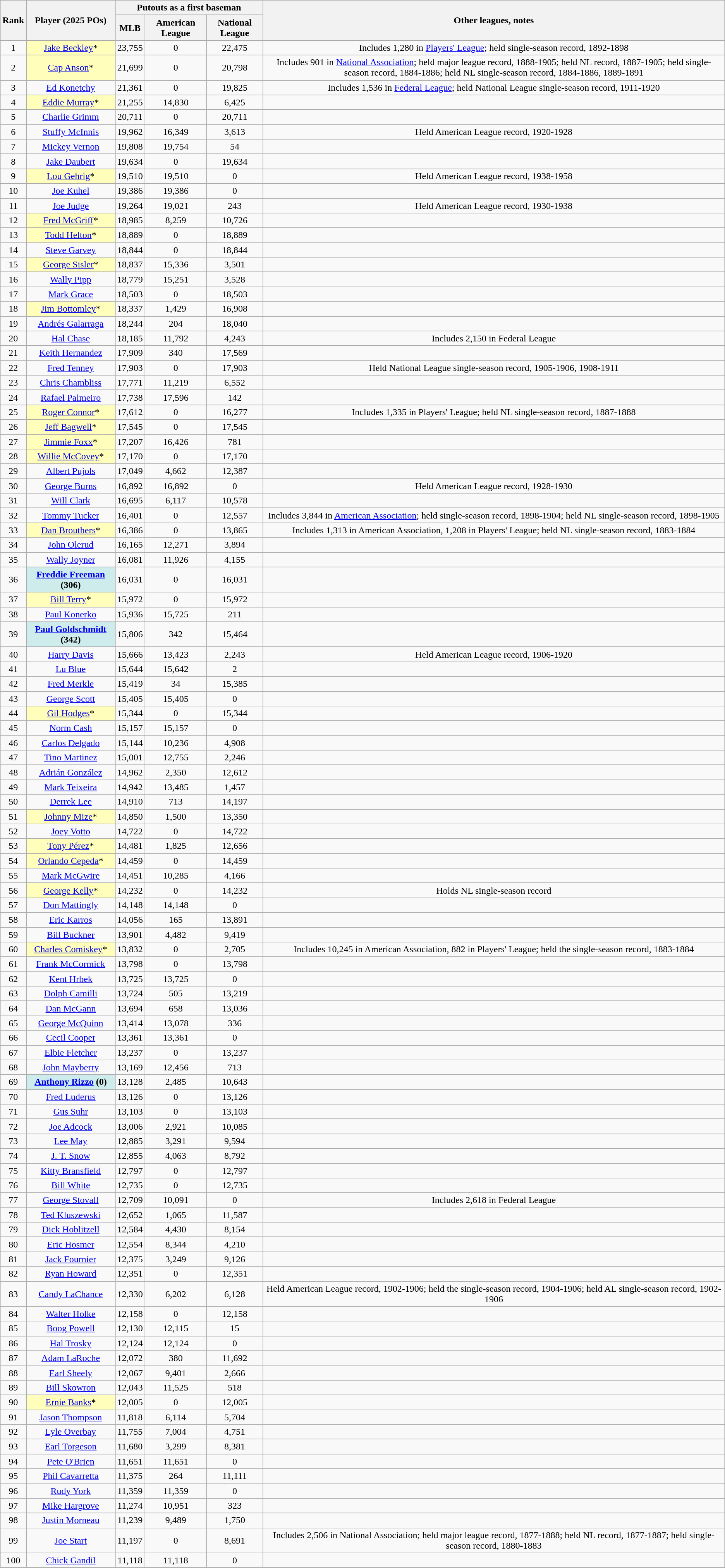<table class="wikitable sortable" style="text-align:center">
<tr style="white-space:nowrap;">
<th rowspan=2>Rank</th>
<th rowspan=2 scope="col">Player (2025 POs)</th>
<th colspan=3>Putouts as a first baseman</th>
<th rowspan=2>Other leagues, notes</th>
</tr>
<tr>
<th>MLB</th>
<th>American League</th>
<th>National League</th>
</tr>
<tr>
<td>1</td>
<td style="background:#ffffbb;"><a href='#'>Jake Beckley</a>*</td>
<td>23,755</td>
<td>0</td>
<td>22,475</td>
<td>Includes 1,280 in <a href='#'>Players' League</a>; held single-season record, 1892-1898</td>
</tr>
<tr>
<td>2</td>
<td style="background:#ffffbb;"><a href='#'>Cap Anson</a>*</td>
<td>21,699</td>
<td>0</td>
<td>20,798</td>
<td>Includes 901 in <a href='#'>National Association</a>; held major league record, 1888-1905; held NL record, 1887-1905; held single-season record, 1884-1886; held NL single-season record, 1884-1886, 1889-1891</td>
</tr>
<tr>
<td>3</td>
<td><a href='#'>Ed Konetchy</a></td>
<td>21,361</td>
<td>0</td>
<td>19,825</td>
<td>Includes 1,536 in <a href='#'>Federal League</a>; held National League single-season record, 1911-1920</td>
</tr>
<tr>
<td>4</td>
<td style="background:#ffffbb;"><a href='#'>Eddie Murray</a>*</td>
<td>21,255</td>
<td>14,830</td>
<td>6,425</td>
<td></td>
</tr>
<tr>
<td>5</td>
<td><a href='#'>Charlie Grimm</a></td>
<td>20,711</td>
<td>0</td>
<td>20,711</td>
<td></td>
</tr>
<tr>
<td>6</td>
<td><a href='#'>Stuffy McInnis</a></td>
<td>19,962</td>
<td>16,349</td>
<td>3,613</td>
<td>Held American League record, 1920-1928</td>
</tr>
<tr>
<td>7</td>
<td><a href='#'>Mickey Vernon</a></td>
<td>19,808</td>
<td>19,754</td>
<td>54</td>
<td></td>
</tr>
<tr>
<td>8</td>
<td><a href='#'>Jake Daubert</a></td>
<td>19,634</td>
<td>0</td>
<td>19,634</td>
<td></td>
</tr>
<tr>
<td>9</td>
<td style="background:#ffffbb;"><a href='#'>Lou Gehrig</a>*</td>
<td>19,510</td>
<td>19,510</td>
<td>0</td>
<td>Held American League record, 1938-1958</td>
</tr>
<tr>
<td>10</td>
<td><a href='#'>Joe Kuhel</a></td>
<td>19,386</td>
<td>19,386</td>
<td>0</td>
<td></td>
</tr>
<tr>
<td>11</td>
<td><a href='#'>Joe Judge</a></td>
<td>19,264</td>
<td>19,021</td>
<td>243</td>
<td>Held American League record, 1930-1938</td>
</tr>
<tr>
<td>12</td>
<td style="background:#ffffbb;"><a href='#'>Fred McGriff</a>*</td>
<td>18,985</td>
<td>8,259</td>
<td>10,726</td>
<td></td>
</tr>
<tr>
<td>13</td>
<td style="background:#ffffbb;"><a href='#'>Todd Helton</a>*</td>
<td>18,889</td>
<td>0</td>
<td>18,889</td>
<td></td>
</tr>
<tr>
<td>14</td>
<td><a href='#'>Steve Garvey</a></td>
<td>18,844</td>
<td>0</td>
<td>18,844</td>
<td></td>
</tr>
<tr>
<td>15</td>
<td style="background:#ffffbb;"><a href='#'>George Sisler</a>*</td>
<td>18,837</td>
<td>15,336</td>
<td>3,501</td>
<td></td>
</tr>
<tr>
<td>16</td>
<td><a href='#'>Wally Pipp</a></td>
<td>18,779</td>
<td>15,251</td>
<td>3,528</td>
<td></td>
</tr>
<tr>
<td>17</td>
<td><a href='#'>Mark Grace</a></td>
<td>18,503</td>
<td>0</td>
<td>18,503</td>
<td></td>
</tr>
<tr>
<td>18</td>
<td style="background:#ffffbb;"><a href='#'>Jim Bottomley</a>*</td>
<td>18,337</td>
<td>1,429</td>
<td>16,908</td>
<td></td>
</tr>
<tr>
<td>19</td>
<td><a href='#'>Andrés Galarraga</a></td>
<td>18,244</td>
<td>204</td>
<td>18,040</td>
<td></td>
</tr>
<tr>
<td>20</td>
<td><a href='#'>Hal Chase</a></td>
<td>18,185</td>
<td>11,792</td>
<td>4,243</td>
<td>Includes 2,150 in Federal League</td>
</tr>
<tr>
<td>21</td>
<td><a href='#'>Keith Hernandez</a></td>
<td>17,909</td>
<td>340</td>
<td>17,569</td>
<td></td>
</tr>
<tr>
<td>22</td>
<td><a href='#'>Fred Tenney</a></td>
<td>17,903</td>
<td>0</td>
<td>17,903</td>
<td>Held National League single-season record, 1905-1906, 1908-1911</td>
</tr>
<tr>
<td>23</td>
<td><a href='#'>Chris Chambliss</a></td>
<td>17,771</td>
<td>11,219</td>
<td>6,552</td>
<td></td>
</tr>
<tr>
<td>24</td>
<td><a href='#'>Rafael Palmeiro</a></td>
<td>17,738</td>
<td>17,596</td>
<td>142</td>
<td></td>
</tr>
<tr>
<td>25</td>
<td style="background:#ffffbb;"><a href='#'>Roger Connor</a>*</td>
<td>17,612</td>
<td>0</td>
<td>16,277</td>
<td>Includes 1,335 in Players' League; held NL single-season record, 1887-1888</td>
</tr>
<tr>
<td>26</td>
<td style="background:#ffffbb;"><a href='#'>Jeff Bagwell</a>*</td>
<td>17,545</td>
<td>0</td>
<td>17,545</td>
<td></td>
</tr>
<tr>
<td>27</td>
<td style="background:#ffffbb;"><a href='#'>Jimmie Foxx</a>*</td>
<td>17,207</td>
<td>16,426</td>
<td>781</td>
<td></td>
</tr>
<tr>
<td>28</td>
<td style="background:#ffffbb;"><a href='#'>Willie McCovey</a>*</td>
<td>17,170</td>
<td>0</td>
<td>17,170</td>
<td></td>
</tr>
<tr>
<td>29</td>
<td><a href='#'>Albert Pujols</a></td>
<td>17,049</td>
<td>4,662</td>
<td>12,387</td>
<td></td>
</tr>
<tr>
<td>30</td>
<td><a href='#'>George Burns</a></td>
<td>16,892</td>
<td>16,892</td>
<td>0</td>
<td>Held American League record, 1928-1930</td>
</tr>
<tr>
<td>31</td>
<td><a href='#'>Will Clark</a></td>
<td>16,695</td>
<td>6,117</td>
<td>10,578</td>
<td></td>
</tr>
<tr>
<td>32</td>
<td><a href='#'>Tommy Tucker</a></td>
<td>16,401</td>
<td>0</td>
<td>12,557</td>
<td>Includes 3,844 in <a href='#'>American Association</a>; held single-season record, 1898-1904; held NL single-season record, 1898-1905</td>
</tr>
<tr>
<td>33</td>
<td style="background:#ffffbb;"><a href='#'>Dan Brouthers</a>*</td>
<td>16,386</td>
<td>0</td>
<td>13,865</td>
<td>Includes 1,313 in American Association, 1,208 in Players' League; held NL single-season record, 1883-1884</td>
</tr>
<tr>
<td>34</td>
<td><a href='#'>John Olerud</a></td>
<td>16,165</td>
<td>12,271</td>
<td>3,894</td>
<td></td>
</tr>
<tr>
<td>35</td>
<td><a href='#'>Wally Joyner</a></td>
<td>16,081</td>
<td>11,926</td>
<td>4,155</td>
<td></td>
</tr>
<tr>
<td>36</td>
<td style="background:#cfecec;"><strong><a href='#'>Freddie Freeman</a> (306)</strong></td>
<td>16,031</td>
<td>0</td>
<td>16,031</td>
<td></td>
</tr>
<tr>
<td>37</td>
<td style="background:#ffffbb;"><a href='#'>Bill Terry</a>*</td>
<td>15,972</td>
<td>0</td>
<td>15,972</td>
<td></td>
</tr>
<tr>
<td>38</td>
<td><a href='#'>Paul Konerko</a></td>
<td>15,936</td>
<td>15,725</td>
<td>211</td>
<td></td>
</tr>
<tr>
<td>39</td>
<td style="background:#cfecec;"><strong><a href='#'>Paul Goldschmidt</a> (342)</strong></td>
<td>15,806</td>
<td>342</td>
<td>15,464</td>
<td></td>
</tr>
<tr>
<td>40</td>
<td><a href='#'>Harry Davis</a></td>
<td>15,666</td>
<td>13,423</td>
<td>2,243</td>
<td>Held American League record, 1906-1920</td>
</tr>
<tr>
<td>41</td>
<td><a href='#'>Lu Blue</a></td>
<td>15,644</td>
<td>15,642</td>
<td>2</td>
<td></td>
</tr>
<tr>
<td>42</td>
<td><a href='#'>Fred Merkle</a></td>
<td>15,419</td>
<td>34</td>
<td>15,385</td>
<td></td>
</tr>
<tr>
<td>43</td>
<td><a href='#'>George Scott</a></td>
<td>15,405</td>
<td>15,405</td>
<td>0</td>
<td></td>
</tr>
<tr>
<td>44</td>
<td style="background:#ffffbb;"><a href='#'>Gil Hodges</a>*</td>
<td>15,344</td>
<td>0</td>
<td>15,344</td>
<td></td>
</tr>
<tr>
<td>45</td>
<td><a href='#'>Norm Cash</a></td>
<td>15,157</td>
<td>15,157</td>
<td>0</td>
<td></td>
</tr>
<tr>
<td>46</td>
<td><a href='#'>Carlos Delgado</a></td>
<td>15,144</td>
<td>10,236</td>
<td>4,908</td>
<td></td>
</tr>
<tr>
<td>47</td>
<td><a href='#'>Tino Martinez</a></td>
<td>15,001</td>
<td>12,755</td>
<td>2,246</td>
<td></td>
</tr>
<tr>
<td>48</td>
<td><a href='#'>Adrián González</a></td>
<td>14,962</td>
<td>2,350</td>
<td>12,612</td>
<td></td>
</tr>
<tr>
<td>49</td>
<td><a href='#'>Mark Teixeira</a></td>
<td>14,942</td>
<td>13,485</td>
<td>1,457</td>
<td></td>
</tr>
<tr>
<td>50</td>
<td><a href='#'>Derrek Lee</a></td>
<td>14,910</td>
<td>713</td>
<td>14,197</td>
<td></td>
</tr>
<tr>
<td>51</td>
<td style="background:#ffffbb;"><a href='#'>Johnny Mize</a>*</td>
<td>14,850</td>
<td>1,500</td>
<td>13,350</td>
<td></td>
</tr>
<tr>
<td>52</td>
<td><a href='#'>Joey Votto</a></td>
<td>14,722</td>
<td>0</td>
<td>14,722</td>
<td></td>
</tr>
<tr>
<td>53</td>
<td style="background:#ffffbb;"><a href='#'>Tony Pérez</a>*</td>
<td>14,481</td>
<td>1,825</td>
<td>12,656</td>
<td></td>
</tr>
<tr>
<td>54</td>
<td style="background:#ffffbb;"><a href='#'>Orlando Cepeda</a>*</td>
<td>14,459</td>
<td>0</td>
<td>14,459</td>
<td></td>
</tr>
<tr>
<td>55</td>
<td><a href='#'>Mark McGwire</a></td>
<td>14,451</td>
<td>10,285</td>
<td>4,166</td>
<td></td>
</tr>
<tr>
<td>56</td>
<td style="background:#ffffbb;"><a href='#'>George Kelly</a>*</td>
<td>14,232</td>
<td>0</td>
<td>14,232</td>
<td>Holds NL single-season record</td>
</tr>
<tr>
<td>57</td>
<td><a href='#'>Don Mattingly</a></td>
<td>14,148</td>
<td>14,148</td>
<td>0</td>
<td></td>
</tr>
<tr>
<td>58</td>
<td><a href='#'>Eric Karros</a></td>
<td>14,056</td>
<td>165</td>
<td>13,891</td>
<td></td>
</tr>
<tr>
<td>59</td>
<td><a href='#'>Bill Buckner</a></td>
<td>13,901</td>
<td>4,482</td>
<td>9,419</td>
<td></td>
</tr>
<tr>
<td>60</td>
<td style="background:#ffffbb;"><a href='#'>Charles Comiskey</a>*</td>
<td>13,832</td>
<td>0</td>
<td>2,705</td>
<td>Includes 10,245 in American Association, 882 in Players' League; held the single-season record, 1883-1884</td>
</tr>
<tr>
<td>61</td>
<td><a href='#'>Frank McCormick</a></td>
<td>13,798</td>
<td>0</td>
<td>13,798</td>
<td></td>
</tr>
<tr>
<td>62</td>
<td><a href='#'>Kent Hrbek</a></td>
<td>13,725</td>
<td>13,725</td>
<td>0</td>
<td></td>
</tr>
<tr>
<td>63</td>
<td><a href='#'>Dolph Camilli</a></td>
<td>13,724</td>
<td>505</td>
<td>13,219</td>
<td></td>
</tr>
<tr>
<td>64</td>
<td><a href='#'>Dan McGann</a></td>
<td>13,694</td>
<td>658</td>
<td>13,036</td>
<td></td>
</tr>
<tr>
<td>65</td>
<td><a href='#'>George McQuinn</a></td>
<td>13,414</td>
<td>13,078</td>
<td>336</td>
<td></td>
</tr>
<tr>
<td>66</td>
<td><a href='#'>Cecil Cooper</a></td>
<td>13,361</td>
<td>13,361</td>
<td>0</td>
<td></td>
</tr>
<tr>
<td>67</td>
<td><a href='#'>Elbie Fletcher</a></td>
<td>13,237</td>
<td>0</td>
<td>13,237</td>
<td></td>
</tr>
<tr>
<td>68</td>
<td><a href='#'>John Mayberry</a></td>
<td>13,169</td>
<td>12,456</td>
<td>713</td>
<td></td>
</tr>
<tr>
<td>69</td>
<td style="background:#cfecec;"><strong><a href='#'>Anthony Rizzo</a> (0)</strong></td>
<td>13,128</td>
<td>2,485</td>
<td>10,643</td>
<td></td>
</tr>
<tr>
<td>70</td>
<td><a href='#'>Fred Luderus</a></td>
<td>13,126</td>
<td>0</td>
<td>13,126</td>
<td></td>
</tr>
<tr>
<td>71</td>
<td><a href='#'>Gus Suhr</a></td>
<td>13,103</td>
<td>0</td>
<td>13,103</td>
<td></td>
</tr>
<tr>
<td>72</td>
<td><a href='#'>Joe Adcock</a></td>
<td>13,006</td>
<td>2,921</td>
<td>10,085</td>
<td></td>
</tr>
<tr>
<td>73</td>
<td><a href='#'>Lee May</a></td>
<td>12,885</td>
<td>3,291</td>
<td>9,594</td>
<td></td>
</tr>
<tr>
<td>74</td>
<td><a href='#'>J. T. Snow</a></td>
<td>12,855</td>
<td>4,063</td>
<td>8,792</td>
<td></td>
</tr>
<tr>
<td>75</td>
<td><a href='#'>Kitty Bransfield</a></td>
<td>12,797</td>
<td>0</td>
<td>12,797</td>
<td></td>
</tr>
<tr>
<td>76</td>
<td><a href='#'>Bill White</a></td>
<td>12,735</td>
<td>0</td>
<td>12,735</td>
<td></td>
</tr>
<tr>
<td>77</td>
<td><a href='#'>George Stovall</a></td>
<td>12,709</td>
<td>10,091</td>
<td>0</td>
<td>Includes 2,618 in Federal League</td>
</tr>
<tr>
<td>78</td>
<td><a href='#'>Ted Kluszewski</a></td>
<td>12,652</td>
<td>1,065</td>
<td>11,587</td>
<td></td>
</tr>
<tr>
<td>79</td>
<td><a href='#'>Dick Hoblitzell</a></td>
<td>12,584</td>
<td>4,430</td>
<td>8,154</td>
<td></td>
</tr>
<tr>
<td>80</td>
<td><a href='#'>Eric Hosmer</a></td>
<td>12,554</td>
<td>8,344</td>
<td>4,210</td>
<td></td>
</tr>
<tr>
<td>81</td>
<td><a href='#'>Jack Fournier</a></td>
<td>12,375</td>
<td>3,249</td>
<td>9,126</td>
<td></td>
</tr>
<tr>
<td>82</td>
<td><a href='#'>Ryan Howard</a></td>
<td>12,351</td>
<td>0</td>
<td>12,351</td>
<td></td>
</tr>
<tr>
<td>83</td>
<td><a href='#'>Candy LaChance</a></td>
<td>12,330</td>
<td>6,202</td>
<td>6,128</td>
<td>Held American League record, 1902-1906; held the single-season record, 1904-1906; held AL single-season record, 1902-1906</td>
</tr>
<tr>
<td>84</td>
<td><a href='#'>Walter Holke</a></td>
<td>12,158</td>
<td>0</td>
<td>12,158</td>
<td></td>
</tr>
<tr>
<td>85</td>
<td><a href='#'>Boog Powell</a></td>
<td>12,130</td>
<td>12,115</td>
<td>15</td>
<td></td>
</tr>
<tr>
<td>86</td>
<td><a href='#'>Hal Trosky</a></td>
<td>12,124</td>
<td>12,124</td>
<td>0</td>
<td></td>
</tr>
<tr>
<td>87</td>
<td><a href='#'>Adam LaRoche</a></td>
<td>12,072</td>
<td>380</td>
<td>11,692</td>
<td></td>
</tr>
<tr>
<td>88</td>
<td><a href='#'>Earl Sheely</a></td>
<td>12,067</td>
<td>9,401</td>
<td>2,666</td>
<td></td>
</tr>
<tr>
<td>89</td>
<td><a href='#'>Bill Skowron</a></td>
<td>12,043</td>
<td>11,525</td>
<td>518</td>
<td></td>
</tr>
<tr>
<td>90</td>
<td style="background:#ffffbb;"><a href='#'>Ernie Banks</a>*</td>
<td>12,005</td>
<td>0</td>
<td>12,005</td>
<td></td>
</tr>
<tr>
<td>91</td>
<td><a href='#'>Jason Thompson</a></td>
<td>11,818</td>
<td>6,114</td>
<td>5,704</td>
<td></td>
</tr>
<tr>
<td>92</td>
<td><a href='#'>Lyle Overbay</a></td>
<td>11,755</td>
<td>7,004</td>
<td>4,751</td>
<td></td>
</tr>
<tr>
<td>93</td>
<td><a href='#'>Earl Torgeson</a></td>
<td>11,680</td>
<td>3,299</td>
<td>8,381</td>
<td></td>
</tr>
<tr>
<td>94</td>
<td><a href='#'>Pete O'Brien</a></td>
<td>11,651</td>
<td>11,651</td>
<td>0</td>
<td></td>
</tr>
<tr>
<td>95</td>
<td><a href='#'>Phil Cavarretta</a></td>
<td>11,375</td>
<td>264</td>
<td>11,111</td>
<td></td>
</tr>
<tr>
<td>96</td>
<td><a href='#'>Rudy York</a></td>
<td>11,359</td>
<td>11,359</td>
<td>0</td>
<td></td>
</tr>
<tr>
<td>97</td>
<td><a href='#'>Mike Hargrove</a></td>
<td>11,274</td>
<td>10,951</td>
<td>323</td>
<td></td>
</tr>
<tr>
<td>98</td>
<td><a href='#'>Justin Morneau</a></td>
<td>11,239</td>
<td>9,489</td>
<td>1,750</td>
<td></td>
</tr>
<tr>
<td>99</td>
<td><a href='#'>Joe Start</a></td>
<td>11,197</td>
<td>0</td>
<td>8,691</td>
<td>Includes 2,506 in National Association; held major league record, 1877-1888; held NL record, 1877-1887; held single-season record, 1880-1883</td>
</tr>
<tr>
<td>100</td>
<td><a href='#'>Chick Gandil</a></td>
<td>11,118</td>
<td>11,118</td>
<td>0</td>
<td></td>
</tr>
</table>
